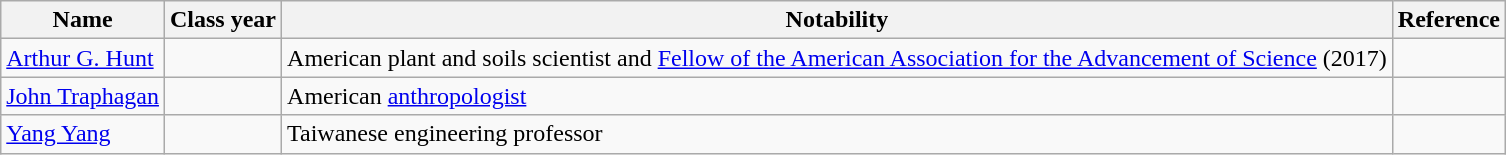<table class="wikitable">
<tr>
<th>Name</th>
<th>Class year</th>
<th>Notability</th>
<th>Reference</th>
</tr>
<tr>
<td><a href='#'>Arthur G. Hunt</a></td>
<td></td>
<td>American plant and soils scientist and <a href='#'>Fellow of the American Association for the Advancement of Science</a> (2017)</td>
<td></td>
</tr>
<tr>
<td><a href='#'>John Traphagan</a></td>
<td></td>
<td>American <a href='#'>anthropologist</a></td>
<td></td>
</tr>
<tr>
<td><a href='#'>Yang Yang</a></td>
<td></td>
<td>Taiwanese engineering professor</td>
<td></td>
</tr>
</table>
